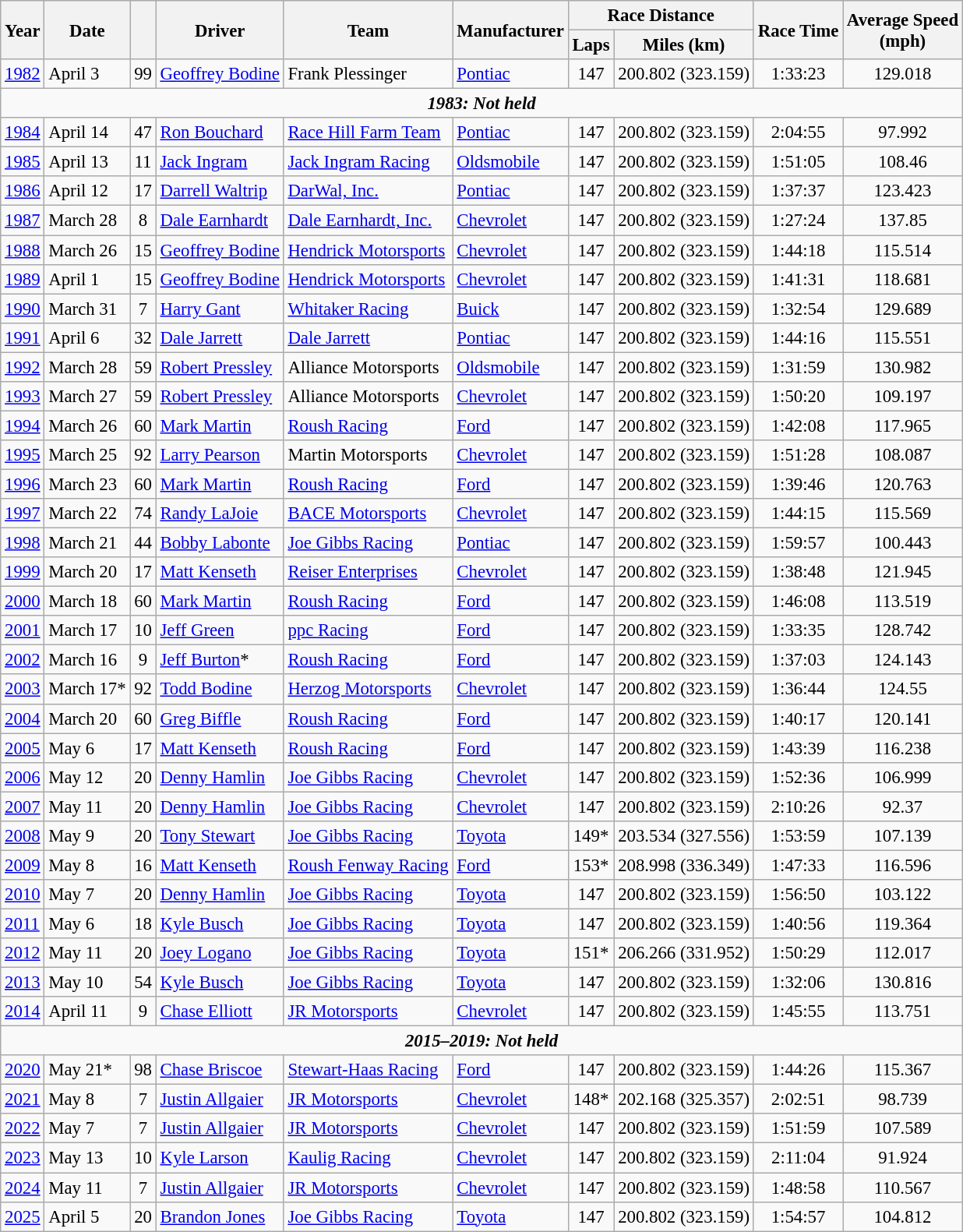<table class="wikitable" style="font-size: 95%;">
<tr>
<th rowspan="2">Year</th>
<th rowspan="2">Date</th>
<th rowspan="2"></th>
<th rowspan="2">Driver</th>
<th rowspan="2">Team</th>
<th rowspan="2">Manufacturer</th>
<th colspan="2">Race Distance</th>
<th rowspan="2">Race Time</th>
<th rowspan="2">Average Speed<br>(mph)</th>
</tr>
<tr>
<th>Laps</th>
<th>Miles (km)</th>
</tr>
<tr>
<td><a href='#'>1982</a></td>
<td>April 3</td>
<td align="center">99</td>
<td><a href='#'>Geoffrey Bodine</a></td>
<td>Frank Plessinger</td>
<td><a href='#'>Pontiac</a></td>
<td align="center">147</td>
<td align="center">200.802 (323.159)</td>
<td align="center">1:33:23</td>
<td align="center">129.018</td>
</tr>
<tr>
<td colspan="10" align="center"><strong><em>1983: Not held</em></strong></td>
</tr>
<tr>
<td><a href='#'>1984</a></td>
<td>April 14</td>
<td align="center">47</td>
<td><a href='#'>Ron Bouchard</a></td>
<td><a href='#'>Race Hill Farm Team</a></td>
<td><a href='#'>Pontiac</a></td>
<td align="center">147</td>
<td align="center">200.802 (323.159)</td>
<td align="center">2:04:55</td>
<td align="center">97.992</td>
</tr>
<tr>
<td><a href='#'>1985</a></td>
<td>April 13</td>
<td align="center">11</td>
<td><a href='#'>Jack Ingram</a></td>
<td><a href='#'>Jack Ingram Racing</a></td>
<td><a href='#'>Oldsmobile</a></td>
<td align="center">147</td>
<td align="center">200.802 (323.159)</td>
<td align="center">1:51:05</td>
<td align="center">108.46</td>
</tr>
<tr>
<td><a href='#'>1986</a></td>
<td>April 12</td>
<td align="center">17</td>
<td><a href='#'>Darrell Waltrip</a></td>
<td><a href='#'>DarWal, Inc.</a></td>
<td><a href='#'>Pontiac</a></td>
<td align="center">147</td>
<td align="center">200.802 (323.159)</td>
<td align="center">1:37:37</td>
<td align="center">123.423</td>
</tr>
<tr>
<td><a href='#'>1987</a></td>
<td>March 28</td>
<td align="center">8</td>
<td><a href='#'>Dale Earnhardt</a></td>
<td><a href='#'>Dale Earnhardt, Inc.</a></td>
<td><a href='#'>Chevrolet</a></td>
<td align="center">147</td>
<td align="center">200.802 (323.159)</td>
<td align="center">1:27:24</td>
<td align="center">137.85</td>
</tr>
<tr>
<td><a href='#'>1988</a></td>
<td>March 26</td>
<td align="center">15</td>
<td><a href='#'>Geoffrey Bodine</a></td>
<td><a href='#'>Hendrick Motorsports</a></td>
<td><a href='#'>Chevrolet</a></td>
<td align="center">147</td>
<td align="center">200.802 (323.159)</td>
<td align="center">1:44:18</td>
<td align="center">115.514</td>
</tr>
<tr>
<td><a href='#'>1989</a></td>
<td>April 1</td>
<td align="center">15</td>
<td><a href='#'>Geoffrey Bodine</a></td>
<td><a href='#'>Hendrick Motorsports</a></td>
<td><a href='#'>Chevrolet</a></td>
<td align="center">147</td>
<td align="center">200.802 (323.159)</td>
<td align="center">1:41:31</td>
<td align="center">118.681</td>
</tr>
<tr>
<td><a href='#'>1990</a></td>
<td>March 31</td>
<td align="center">7</td>
<td><a href='#'>Harry Gant</a></td>
<td><a href='#'>Whitaker Racing</a></td>
<td><a href='#'>Buick</a></td>
<td align="center">147</td>
<td align="center">200.802 (323.159)</td>
<td align="center">1:32:54</td>
<td align="center">129.689</td>
</tr>
<tr>
<td><a href='#'>1991</a></td>
<td>April 6</td>
<td align="center">32</td>
<td><a href='#'>Dale Jarrett</a></td>
<td><a href='#'>Dale Jarrett</a></td>
<td><a href='#'>Pontiac</a></td>
<td align="center">147</td>
<td align="center">200.802 (323.159)</td>
<td align="center">1:44:16</td>
<td align="center">115.551</td>
</tr>
<tr>
<td><a href='#'>1992</a></td>
<td>March 28</td>
<td align="center">59</td>
<td><a href='#'>Robert Pressley</a></td>
<td>Alliance Motorsports</td>
<td><a href='#'>Oldsmobile</a></td>
<td align="center">147</td>
<td align="center">200.802 (323.159)</td>
<td align="center">1:31:59</td>
<td align="center">130.982</td>
</tr>
<tr>
<td><a href='#'>1993</a></td>
<td>March 27</td>
<td align="center">59</td>
<td><a href='#'>Robert Pressley</a></td>
<td>Alliance Motorsports</td>
<td><a href='#'>Chevrolet</a></td>
<td align="center">147</td>
<td align="center">200.802 (323.159)</td>
<td align="center">1:50:20</td>
<td align="center">109.197</td>
</tr>
<tr>
<td><a href='#'>1994</a></td>
<td>March 26</td>
<td align="center">60</td>
<td><a href='#'>Mark Martin</a></td>
<td><a href='#'>Roush Racing</a></td>
<td><a href='#'>Ford</a></td>
<td align="center">147</td>
<td align="center">200.802 (323.159)</td>
<td align="center">1:42:08</td>
<td align="center">117.965</td>
</tr>
<tr>
<td><a href='#'>1995</a></td>
<td>March 25</td>
<td align="center">92</td>
<td><a href='#'>Larry Pearson</a></td>
<td>Martin Motorsports</td>
<td><a href='#'>Chevrolet</a></td>
<td align="center">147</td>
<td align="center">200.802 (323.159)</td>
<td align="center">1:51:28</td>
<td align="center">108.087</td>
</tr>
<tr>
<td><a href='#'>1996</a></td>
<td>March 23</td>
<td align="center">60</td>
<td><a href='#'>Mark Martin</a></td>
<td><a href='#'>Roush Racing</a></td>
<td><a href='#'>Ford</a></td>
<td align="center">147</td>
<td align="center">200.802 (323.159)</td>
<td align="center">1:39:46</td>
<td align="center">120.763</td>
</tr>
<tr>
<td><a href='#'>1997</a></td>
<td>March 22</td>
<td align="center">74</td>
<td><a href='#'>Randy LaJoie</a></td>
<td><a href='#'>BACE Motorsports</a></td>
<td><a href='#'>Chevrolet</a></td>
<td align="center">147</td>
<td align="center">200.802 (323.159)</td>
<td align="center">1:44:15</td>
<td align="center">115.569</td>
</tr>
<tr>
<td><a href='#'>1998</a></td>
<td>March 21</td>
<td align="center">44</td>
<td><a href='#'>Bobby Labonte</a></td>
<td><a href='#'>Joe Gibbs Racing</a></td>
<td><a href='#'>Pontiac</a></td>
<td align="center">147</td>
<td align="center">200.802 (323.159)</td>
<td align="center">1:59:57</td>
<td align="center">100.443</td>
</tr>
<tr>
<td><a href='#'>1999</a></td>
<td>March 20</td>
<td align="center">17</td>
<td><a href='#'>Matt Kenseth</a></td>
<td><a href='#'>Reiser Enterprises</a></td>
<td><a href='#'>Chevrolet</a></td>
<td align="center">147</td>
<td align="center">200.802 (323.159)</td>
<td align="center">1:38:48</td>
<td align="center">121.945</td>
</tr>
<tr>
<td><a href='#'>2000</a></td>
<td>March 18</td>
<td align="center">60</td>
<td><a href='#'>Mark Martin</a></td>
<td><a href='#'>Roush Racing</a></td>
<td><a href='#'>Ford</a></td>
<td align="center">147</td>
<td align="center">200.802 (323.159)</td>
<td align="center">1:46:08</td>
<td align="center">113.519</td>
</tr>
<tr>
<td><a href='#'>2001</a></td>
<td>March 17</td>
<td align="center">10</td>
<td><a href='#'>Jeff Green</a></td>
<td><a href='#'>ppc Racing</a></td>
<td><a href='#'>Ford</a></td>
<td align="center">147</td>
<td align="center">200.802 (323.159)</td>
<td align="center">1:33:35</td>
<td align="center">128.742</td>
</tr>
<tr>
<td><a href='#'>2002</a></td>
<td>March 16</td>
<td align="center">9</td>
<td><a href='#'>Jeff Burton</a>*</td>
<td><a href='#'>Roush Racing</a></td>
<td><a href='#'>Ford</a></td>
<td align="center">147</td>
<td align="center">200.802 (323.159)</td>
<td align="center">1:37:03</td>
<td align="center">124.143</td>
</tr>
<tr>
<td><a href='#'>2003</a></td>
<td>March 17*</td>
<td align="center">92</td>
<td><a href='#'>Todd Bodine</a></td>
<td><a href='#'>Herzog Motorsports</a></td>
<td><a href='#'>Chevrolet</a></td>
<td align="center">147</td>
<td align="center">200.802 (323.159)</td>
<td align="center">1:36:44</td>
<td align="center">124.55</td>
</tr>
<tr>
<td><a href='#'>2004</a></td>
<td>March 20</td>
<td align="center">60</td>
<td><a href='#'>Greg Biffle</a></td>
<td><a href='#'>Roush Racing</a></td>
<td><a href='#'>Ford</a></td>
<td align="center">147</td>
<td align="center">200.802 (323.159)</td>
<td align="center">1:40:17</td>
<td align="center">120.141</td>
</tr>
<tr>
<td><a href='#'>2005</a></td>
<td>May 6</td>
<td align="center">17</td>
<td><a href='#'>Matt Kenseth</a></td>
<td><a href='#'>Roush Racing</a></td>
<td><a href='#'>Ford</a></td>
<td align="center">147</td>
<td align="center">200.802 (323.159)</td>
<td align="center">1:43:39</td>
<td align="center">116.238</td>
</tr>
<tr>
<td><a href='#'>2006</a></td>
<td>May 12</td>
<td align="center">20</td>
<td><a href='#'>Denny Hamlin</a></td>
<td><a href='#'>Joe Gibbs Racing</a></td>
<td><a href='#'>Chevrolet</a></td>
<td align="center">147</td>
<td align="center">200.802 (323.159)</td>
<td align="center">1:52:36</td>
<td align="center">106.999</td>
</tr>
<tr>
<td><a href='#'>2007</a></td>
<td>May 11</td>
<td align="center">20</td>
<td><a href='#'>Denny Hamlin</a></td>
<td><a href='#'>Joe Gibbs Racing</a></td>
<td><a href='#'>Chevrolet</a></td>
<td align="center">147</td>
<td align="center">200.802 (323.159)</td>
<td align="center">2:10:26</td>
<td align="center">92.37</td>
</tr>
<tr>
<td><a href='#'>2008</a></td>
<td>May 9</td>
<td align="center">20</td>
<td><a href='#'>Tony Stewart</a></td>
<td><a href='#'>Joe Gibbs Racing</a></td>
<td><a href='#'>Toyota</a></td>
<td align="center">149*</td>
<td align="center">203.534 (327.556)</td>
<td align="center">1:53:59</td>
<td align="center">107.139</td>
</tr>
<tr>
<td><a href='#'>2009</a></td>
<td>May 8</td>
<td align="center">16</td>
<td><a href='#'>Matt Kenseth</a></td>
<td><a href='#'>Roush Fenway Racing</a></td>
<td><a href='#'>Ford</a></td>
<td align="center">153*</td>
<td align="center">208.998 (336.349)</td>
<td align="center">1:47:33</td>
<td align="center">116.596</td>
</tr>
<tr>
<td><a href='#'>2010</a></td>
<td>May 7</td>
<td align="center">20</td>
<td><a href='#'>Denny Hamlin</a></td>
<td><a href='#'>Joe Gibbs Racing</a></td>
<td><a href='#'>Toyota</a></td>
<td align="center">147</td>
<td align="center">200.802 (323.159)</td>
<td align="center">1:56:50</td>
<td align="center">103.122</td>
</tr>
<tr>
<td><a href='#'>2011</a></td>
<td>May 6</td>
<td align="center">18</td>
<td><a href='#'>Kyle Busch</a></td>
<td><a href='#'>Joe Gibbs Racing</a></td>
<td><a href='#'>Toyota</a></td>
<td align="center">147</td>
<td align="center">200.802 (323.159)</td>
<td align="center">1:40:56</td>
<td align="center">119.364</td>
</tr>
<tr>
<td><a href='#'>2012</a></td>
<td>May 11</td>
<td align="center">20</td>
<td><a href='#'>Joey Logano</a></td>
<td><a href='#'>Joe Gibbs Racing</a></td>
<td><a href='#'>Toyota</a></td>
<td align="center">151*</td>
<td align="center">206.266 (331.952)</td>
<td align="center">1:50:29</td>
<td align="center">112.017</td>
</tr>
<tr>
<td><a href='#'>2013</a></td>
<td>May 10</td>
<td align="center">54</td>
<td><a href='#'>Kyle Busch</a></td>
<td><a href='#'>Joe Gibbs Racing</a></td>
<td><a href='#'>Toyota</a></td>
<td align="center">147</td>
<td align="center">200.802 (323.159)</td>
<td align="center">1:32:06</td>
<td align="center">130.816</td>
</tr>
<tr>
<td><a href='#'>2014</a></td>
<td>April 11</td>
<td align="center">9</td>
<td><a href='#'>Chase Elliott</a></td>
<td><a href='#'>JR Motorsports</a></td>
<td><a href='#'>Chevrolet</a></td>
<td align="center">147</td>
<td align="center">200.802 (323.159)</td>
<td align="center">1:45:55</td>
<td align="center">113.751</td>
</tr>
<tr>
<td colspan="10" align="center"><strong><em>2015–2019: Not held</em></strong></td>
</tr>
<tr>
<td><a href='#'>2020</a></td>
<td>May 21*</td>
<td align="center">98</td>
<td><a href='#'>Chase Briscoe</a></td>
<td><a href='#'>Stewart-Haas Racing</a></td>
<td><a href='#'>Ford</a></td>
<td align="center">147</td>
<td align="center">200.802 (323.159)</td>
<td align="center">1:44:26</td>
<td align="center">115.367</td>
</tr>
<tr>
<td><a href='#'>2021</a></td>
<td>May 8</td>
<td align="center">7</td>
<td><a href='#'>Justin Allgaier</a></td>
<td><a href='#'>JR Motorsports</a></td>
<td><a href='#'>Chevrolet</a></td>
<td align="center">148*</td>
<td align="center">202.168 (325.357)</td>
<td align="center">2:02:51</td>
<td align="center">98.739</td>
</tr>
<tr>
<td><a href='#'>2022</a></td>
<td>May 7</td>
<td align="center">7</td>
<td><a href='#'>Justin Allgaier</a></td>
<td><a href='#'>JR Motorsports</a></td>
<td><a href='#'>Chevrolet</a></td>
<td align="center">147</td>
<td align="center">200.802 (323.159)</td>
<td align="center">1:51:59</td>
<td align="center">107.589</td>
</tr>
<tr>
<td><a href='#'>2023</a></td>
<td>May 13</td>
<td align="center">10</td>
<td><a href='#'>Kyle Larson</a></td>
<td><a href='#'>Kaulig Racing</a></td>
<td><a href='#'>Chevrolet</a></td>
<td align="center">147</td>
<td align="center">200.802 (323.159)</td>
<td align="center">2:11:04</td>
<td align="center">91.924</td>
</tr>
<tr>
<td><a href='#'>2024</a></td>
<td>May 11</td>
<td align="center">7</td>
<td><a href='#'>Justin Allgaier</a></td>
<td><a href='#'>JR Motorsports</a></td>
<td><a href='#'>Chevrolet</a></td>
<td align="center">147</td>
<td align="center">200.802 (323.159)</td>
<td align="center">1:48:58</td>
<td align="center">110.567</td>
</tr>
<tr>
<td><a href='#'>2025</a></td>
<td>April 5</td>
<td align="center">20</td>
<td><a href='#'>Brandon Jones</a></td>
<td><a href='#'>Joe Gibbs Racing</a></td>
<td><a href='#'>Toyota</a></td>
<td align="center">147</td>
<td align="center">200.802 (323.159)</td>
<td align="center">1:54:57</td>
<td align="center">104.812</td>
</tr>
</table>
